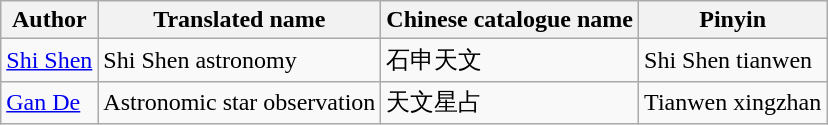<table class="wikitable">
<tr>
<th>Author</th>
<th>Translated name</th>
<th>Chinese catalogue name</th>
<th>Pinyin</th>
</tr>
<tr>
<td><a href='#'>Shi Shen</a></td>
<td>Shi Shen astronomy</td>
<td>石申天文</td>
<td>Shi Shen tianwen</td>
</tr>
<tr>
<td><a href='#'>Gan De</a></td>
<td>Astronomic star observation</td>
<td>天文星占</td>
<td>Tianwen xingzhan</td>
</tr>
</table>
